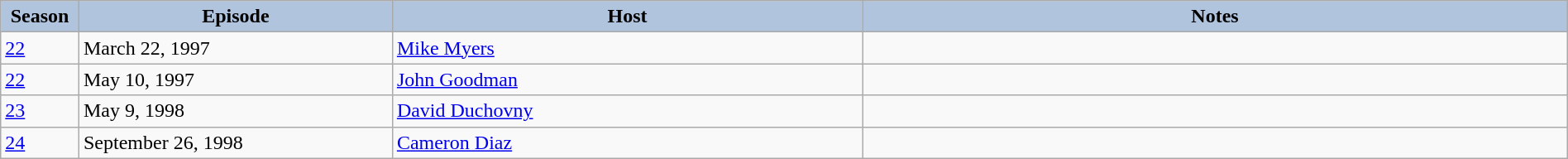<table class="wikitable" style="width:100%;">
<tr>
<th style="background:#B0C4DE;" width="5%">Season</th>
<th style="background:#B0C4DE;" width="20%">Episode</th>
<th style="background:#B0C4DE;" width="30%">Host</th>
<th style="background:#B0C4DE;" width="45%">Notes</th>
</tr>
<tr>
<td><a href='#'>22</a></td>
<td>March 22, 1997</td>
<td><a href='#'>Mike Myers</a></td>
<td></td>
</tr>
<tr>
<td><a href='#'>22</a></td>
<td>May 10, 1997</td>
<td><a href='#'>John Goodman</a></td>
<td></td>
</tr>
<tr>
<td><a href='#'>23</a></td>
<td>May 9, 1998</td>
<td><a href='#'>David Duchovny</a></td>
<td></td>
</tr>
<tr>
<td><a href='#'>24</a></td>
<td>September 26, 1998</td>
<td><a href='#'>Cameron Diaz</a></td>
<td></td>
</tr>
</table>
